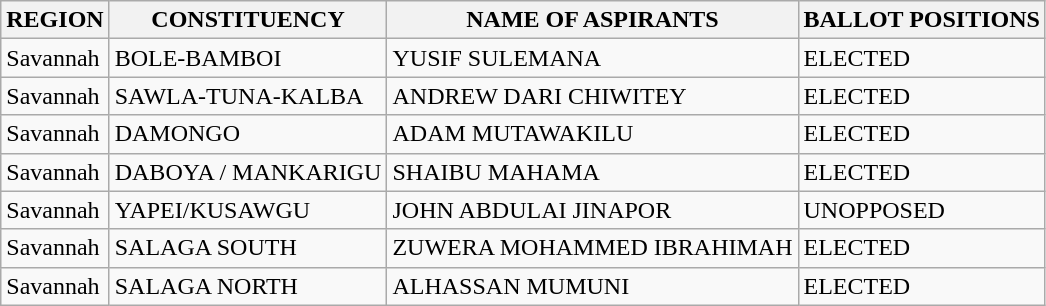<table class="wikitable">
<tr>
<th>REGION</th>
<th>CONSTITUENCY</th>
<th>NAME OF ASPIRANTS</th>
<th>BALLOT POSITIONS</th>
</tr>
<tr>
<td>Savannah</td>
<td>BOLE-BAMBOI</td>
<td>YUSIF SULEMANA</td>
<td>ELECTED</td>
</tr>
<tr>
<td>Savannah</td>
<td>SAWLA-TUNA-KALBA</td>
<td>ANDREW DARI CHIWITEY</td>
<td>ELECTED</td>
</tr>
<tr>
<td>Savannah</td>
<td>DAMONGO</td>
<td>ADAM MUTAWAKILU</td>
<td>ELECTED</td>
</tr>
<tr>
<td>Savannah</td>
<td>DABOYA / MANKARIGU</td>
<td>SHAIBU MAHAMA</td>
<td>ELECTED</td>
</tr>
<tr>
<td>Savannah</td>
<td>YAPEI/KUSAWGU</td>
<td>JOHN ABDULAI JINAPOR</td>
<td>UNOPPOSED</td>
</tr>
<tr>
<td>Savannah</td>
<td>SALAGA SOUTH</td>
<td>ZUWERA MOHAMMED IBRAHIMAH</td>
<td>ELECTED</td>
</tr>
<tr>
<td>Savannah</td>
<td>SALAGA NORTH</td>
<td>ALHASSAN MUMUNI</td>
<td>ELECTED</td>
</tr>
</table>
